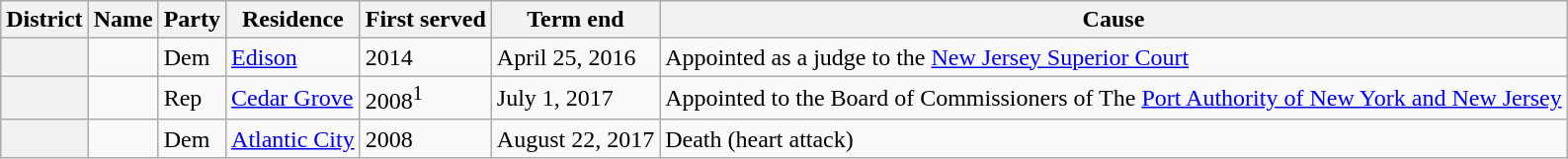<table class="wikitable sortable">
<tr>
<th>District</th>
<th>Name</th>
<th>Party</th>
<th>Residence</th>
<th>First served</th>
<th>Term end</th>
<th class="unsortable">Cause</th>
</tr>
<tr>
<th></th>
<td></td>
<td>Dem</td>
<td><a href='#'>Edison</a></td>
<td>2014</td>
<td>April 25, 2016</td>
<td>Appointed as a judge to the <a href='#'>New Jersey Superior Court</a></td>
</tr>
<tr>
<th></th>
<td></td>
<td>Rep</td>
<td><a href='#'>Cedar Grove</a></td>
<td>2008<sup>1</sup></td>
<td>July 1, 2017</td>
<td>Appointed to the Board of Commissioners of The <a href='#'>Port Authority of New York and New Jersey</a></td>
</tr>
<tr>
<th></th>
<td></td>
<td>Dem</td>
<td><a href='#'>Atlantic City</a></td>
<td>2008</td>
<td>August 22, 2017</td>
<td>Death (heart attack)</td>
</tr>
</table>
